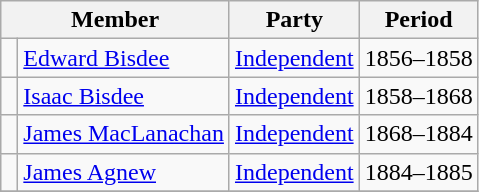<table class="wikitable">
<tr>
<th colspan="2">Member</th>
<th>Party</th>
<th>Period</th>
</tr>
<tr>
<td> </td>
<td><a href='#'>Edward Bisdee</a></td>
<td><a href='#'>Independent</a></td>
<td>1856–1858</td>
</tr>
<tr>
<td> </td>
<td><a href='#'>Isaac Bisdee</a></td>
<td><a href='#'>Independent</a></td>
<td>1858–1868</td>
</tr>
<tr>
<td> </td>
<td><a href='#'>James MacLanachan</a></td>
<td><a href='#'>Independent</a></td>
<td>1868–1884</td>
</tr>
<tr>
<td> </td>
<td><a href='#'>James Agnew</a></td>
<td><a href='#'>Independent</a></td>
<td>1884–1885</td>
</tr>
<tr>
</tr>
</table>
